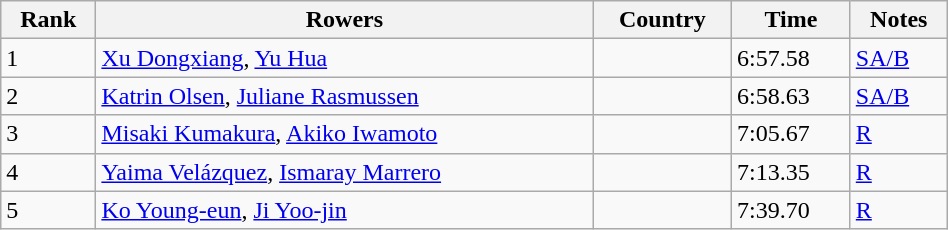<table class="wikitable sortable" width=50%>
<tr>
<th>Rank</th>
<th>Rowers</th>
<th>Country</th>
<th>Time</th>
<th>Notes</th>
</tr>
<tr>
<td>1</td>
<td><a href='#'>Xu Dongxiang</a>, <a href='#'>Yu Hua</a></td>
<td></td>
<td>6:57.58</td>
<td><a href='#'>SA/B</a></td>
</tr>
<tr>
<td>2</td>
<td><a href='#'>Katrin Olsen</a>, <a href='#'>Juliane Rasmussen</a></td>
<td></td>
<td>6:58.63</td>
<td><a href='#'>SA/B</a></td>
</tr>
<tr>
<td>3</td>
<td><a href='#'>Misaki Kumakura</a>, <a href='#'>Akiko Iwamoto</a></td>
<td></td>
<td>7:05.67</td>
<td><a href='#'>R</a></td>
</tr>
<tr>
<td>4</td>
<td><a href='#'>Yaima Velázquez</a>, <a href='#'>Ismaray Marrero</a></td>
<td></td>
<td>7:13.35</td>
<td><a href='#'>R</a></td>
</tr>
<tr>
<td>5</td>
<td><a href='#'>Ko Young-eun</a>, <a href='#'>Ji Yoo-jin</a></td>
<td></td>
<td>7:39.70</td>
<td><a href='#'>R</a></td>
</tr>
</table>
